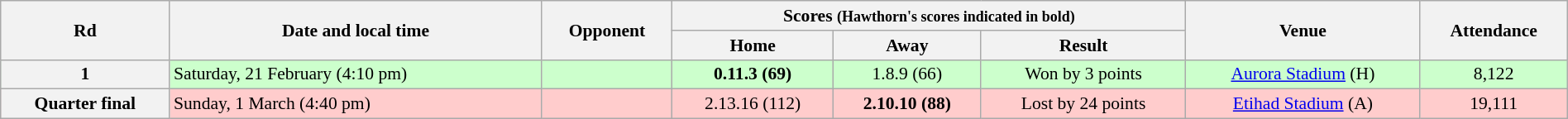<table class="wikitable" style="font-size:90%; text-align:center; width: 100%; margin-left: auto; margin-right: auto">
<tr>
<th rowspan="2">Rd</th>
<th rowspan="2">Date and local time</th>
<th rowspan="2">Opponent</th>
<th colspan="3">Scores <small>(Hawthorn's scores indicated in bold)</small></th>
<th rowspan="2">Venue</th>
<th rowspan="2">Attendance</th>
</tr>
<tr>
<th>Home</th>
<th>Away</th>
<th>Result</th>
</tr>
<tr style="background:#cfc">
<th>1</th>
<td align=left>Saturday, 21 February (4:10 pm)</td>
<td align=left></td>
<td><strong>0.11.3 (69)</strong></td>
<td>1.8.9 (66)</td>
<td>Won by 3 points</td>
<td><a href='#'>Aurora Stadium</a> (H)</td>
<td>8,122</td>
</tr>
<tr style="background:#fcc">
<th>Quarter final</th>
<td align=left>Sunday, 1 March (4:40 pm)</td>
<td align=left></td>
<td>2.13.16 (112)</td>
<td><strong>2.10.10 (88)</strong></td>
<td>Lost by 24 points</td>
<td><a href='#'>Etihad Stadium</a> (A)</td>
<td>19,111</td>
</tr>
</table>
